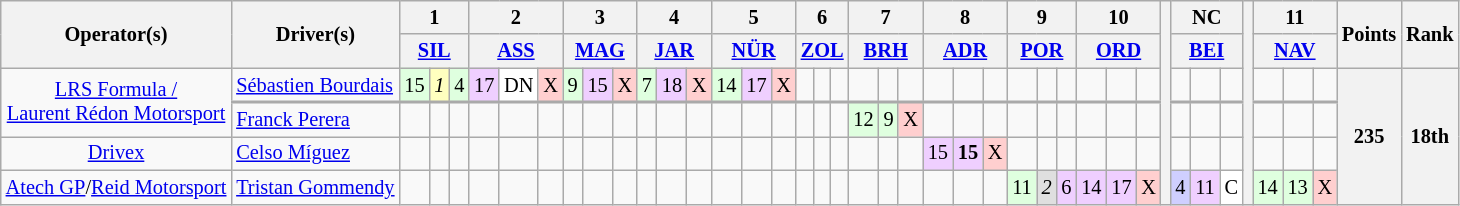<table class="wikitable" style="font-size: 85%">
<tr>
<th rowspan=2>Operator(s)</th>
<th rowspan=2>Driver(s)</th>
<th colspan=3>1</th>
<th colspan=3>2</th>
<th colspan=3>3</th>
<th colspan=3>4</th>
<th colspan=3>5</th>
<th colspan=3>6</th>
<th colspan=3>7</th>
<th colspan=3>8</th>
<th colspan=3>9</th>
<th colspan=3>10</th>
<th rowspan=6></th>
<th colspan=3>NC</th>
<th rowspan=6></th>
<th colspan=3>11</th>
<th rowspan=2>Points</th>
<th rowspan=2>Rank</th>
</tr>
<tr>
<th colspan=3><a href='#'>SIL</a></th>
<th colspan=3><a href='#'>ASS</a></th>
<th colspan=3><a href='#'>MAG</a></th>
<th colspan=3><a href='#'>JAR</a></th>
<th colspan=3><a href='#'>NÜR</a></th>
<th colspan=3><a href='#'>ZOL</a></th>
<th colspan=3><a href='#'>BRH</a></th>
<th colspan=3><a href='#'>ADR</a></th>
<th colspan=3><a href='#'>POR</a></th>
<th colspan=3><a href='#'>ORD</a></th>
<th colspan=3><a href='#'>BEI</a></th>
<th colspan=3><a href='#'>NAV</a></th>
</tr>
<tr>
<td rowspan=2 align=center><a href='#'>LRS Formula /<br>Laurent Rédon Motorsport</a></td>
<td> <a href='#'>Sébastien Bourdais</a></td>
<td style="background:#dfffdf;">15</td>
<td style="background:#ffffbf;"><em>1</em></td>
<td style="background:#dfffdf;">4</td>
<td style="background:#efcfff;">17</td>
<td style="background:#ffffff;">DN</td>
<td style="background:#ffcfcf;">X</td>
<td style="background:#dfffdf;">9</td>
<td style="background:#efcfff;">15</td>
<td style="background:#ffcfcf;">X</td>
<td style="background:#dfffdf;">7</td>
<td style="background:#efcfff;">18</td>
<td style="background:#ffcfcf;">X</td>
<td style="background:#dfffdf;">14</td>
<td style="background:#efcfff;">17</td>
<td style="background:#ffcfcf;">X</td>
<td></td>
<td></td>
<td></td>
<td></td>
<td></td>
<td></td>
<td></td>
<td></td>
<td></td>
<td></td>
<td></td>
<td></td>
<td></td>
<td></td>
<td></td>
<td></td>
<td></td>
<td></td>
<td></td>
<td></td>
<td></td>
<th rowspan=4>235</th>
<th rowspan=4>18th</th>
</tr>
<tr style="border-top:2px solid #aaaaaa">
<td align=left> <a href='#'>Franck Perera</a></td>
<td></td>
<td></td>
<td></td>
<td></td>
<td></td>
<td></td>
<td></td>
<td></td>
<td></td>
<td></td>
<td></td>
<td></td>
<td></td>
<td></td>
<td></td>
<td></td>
<td></td>
<td></td>
<td style="background:#dfffdf;">12</td>
<td style="background:#dfffdf;">9</td>
<td style="background:#ffcfcf;">X</td>
<td></td>
<td></td>
<td></td>
<td></td>
<td></td>
<td></td>
<td></td>
<td></td>
<td></td>
<td></td>
<td></td>
<td></td>
<td></td>
<td></td>
<td></td>
</tr>
<tr>
<td align=center><a href='#'>Drivex</a></td>
<td> <a href='#'>Celso Míguez</a></td>
<td></td>
<td></td>
<td></td>
<td></td>
<td></td>
<td></td>
<td></td>
<td></td>
<td></td>
<td></td>
<td></td>
<td></td>
<td></td>
<td></td>
<td></td>
<td></td>
<td></td>
<td></td>
<td></td>
<td></td>
<td></td>
<td style="background:#efcfff;">15</td>
<td style="background:#efcfff;"><strong>15</strong></td>
<td style="background:#ffcfcf;">X</td>
<td></td>
<td></td>
<td></td>
<td></td>
<td></td>
<td></td>
<td></td>
<td></td>
<td></td>
<td></td>
<td></td>
<td></td>
</tr>
<tr>
<td align=center><a href='#'>Atech GP</a>/<a href='#'>Reid Motorsport</a></td>
<td> <a href='#'>Tristan Gommendy</a></td>
<td></td>
<td></td>
<td></td>
<td></td>
<td></td>
<td></td>
<td></td>
<td></td>
<td></td>
<td></td>
<td></td>
<td></td>
<td></td>
<td></td>
<td></td>
<td></td>
<td></td>
<td></td>
<td></td>
<td></td>
<td></td>
<td></td>
<td></td>
<td></td>
<td style="background:#dfffdf;">11</td>
<td style="background:#dfdfdf;"><em>2</em></td>
<td style="background:#efcfff;">6</td>
<td style="background:#efcfff;">14</td>
<td style="background:#efcfff;">17</td>
<td style="background:#ffcfcf;">X</td>
<td style="background:#cfcfff;">4</td>
<td style="background:#efcfff;">11</td>
<td style="background:#ffffff;">C</td>
<td style="background:#dfffdf;">14</td>
<td style="background:#dfffdf;">13</td>
<td style="background:#ffcfcf;">X</td>
</tr>
</table>
